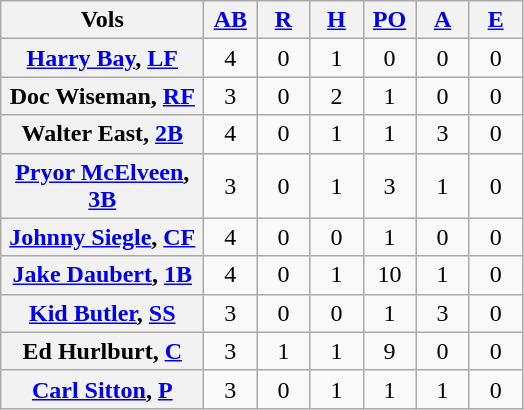<table class="wikitable plainrowheaders" border="2" style="text-align:center">
<tr>
<th scope="col" col width="128px">Vols</th>
<th scope="col" col width="28px"><a href='#'>AB</a></th>
<th scope="col" col width="28px"><a href='#'>R</a></th>
<th scope="col" col width="28px"><a href='#'>H</a></th>
<th scope="col" col width="28px"><a href='#'>PO</a></th>
<th scope="col" col width="28px"><a href='#'>A</a></th>
<th scope="col" col width="28px"><a href='#'>E</a></th>
</tr>
<tr>
<th scope="row"><a href='#'>Harry Bay</a>, <a href='#'>LF</a></th>
<td>4</td>
<td>0</td>
<td>1</td>
<td>0</td>
<td>0</td>
<td>0</td>
</tr>
<tr>
<th scope="row">Doc Wiseman, <a href='#'>RF</a></th>
<td>3</td>
<td>0</td>
<td>2</td>
<td>1</td>
<td>0</td>
<td>0</td>
</tr>
<tr>
<th scope="row">Walter East, <a href='#'>2B</a></th>
<td>4</td>
<td>0</td>
<td>1</td>
<td>1</td>
<td>3</td>
<td>0</td>
</tr>
<tr>
<th scope="row"><a href='#'>Pryor McElveen</a>, <a href='#'>3B</a></th>
<td>3</td>
<td>0</td>
<td>1</td>
<td>3</td>
<td>1</td>
<td>0</td>
</tr>
<tr>
<th scope="row"><a href='#'>Johnny Siegle</a>, <a href='#'>CF</a></th>
<td>4</td>
<td>0</td>
<td>0</td>
<td>1</td>
<td>0</td>
<td>0</td>
</tr>
<tr>
<th scope="row"><a href='#'>Jake Daubert</a>, <a href='#'>1B</a></th>
<td>4</td>
<td>0</td>
<td>1</td>
<td>10</td>
<td>1</td>
<td>0</td>
</tr>
<tr>
<th scope="row"><a href='#'>Kid Butler</a>, <a href='#'>SS</a></th>
<td>3</td>
<td>0</td>
<td>0</td>
<td>1</td>
<td>3</td>
<td>0</td>
</tr>
<tr>
<th scope="row">Ed Hurlburt, <a href='#'>C</a></th>
<td>3</td>
<td>1</td>
<td>1</td>
<td>9</td>
<td>0</td>
<td>0</td>
</tr>
<tr>
<th scope="row"><a href='#'>Carl Sitton</a>, <a href='#'>P</a></th>
<td>3</td>
<td>0</td>
<td>1</td>
<td>1</td>
<td>1</td>
<td>0</td>
</tr>
</table>
